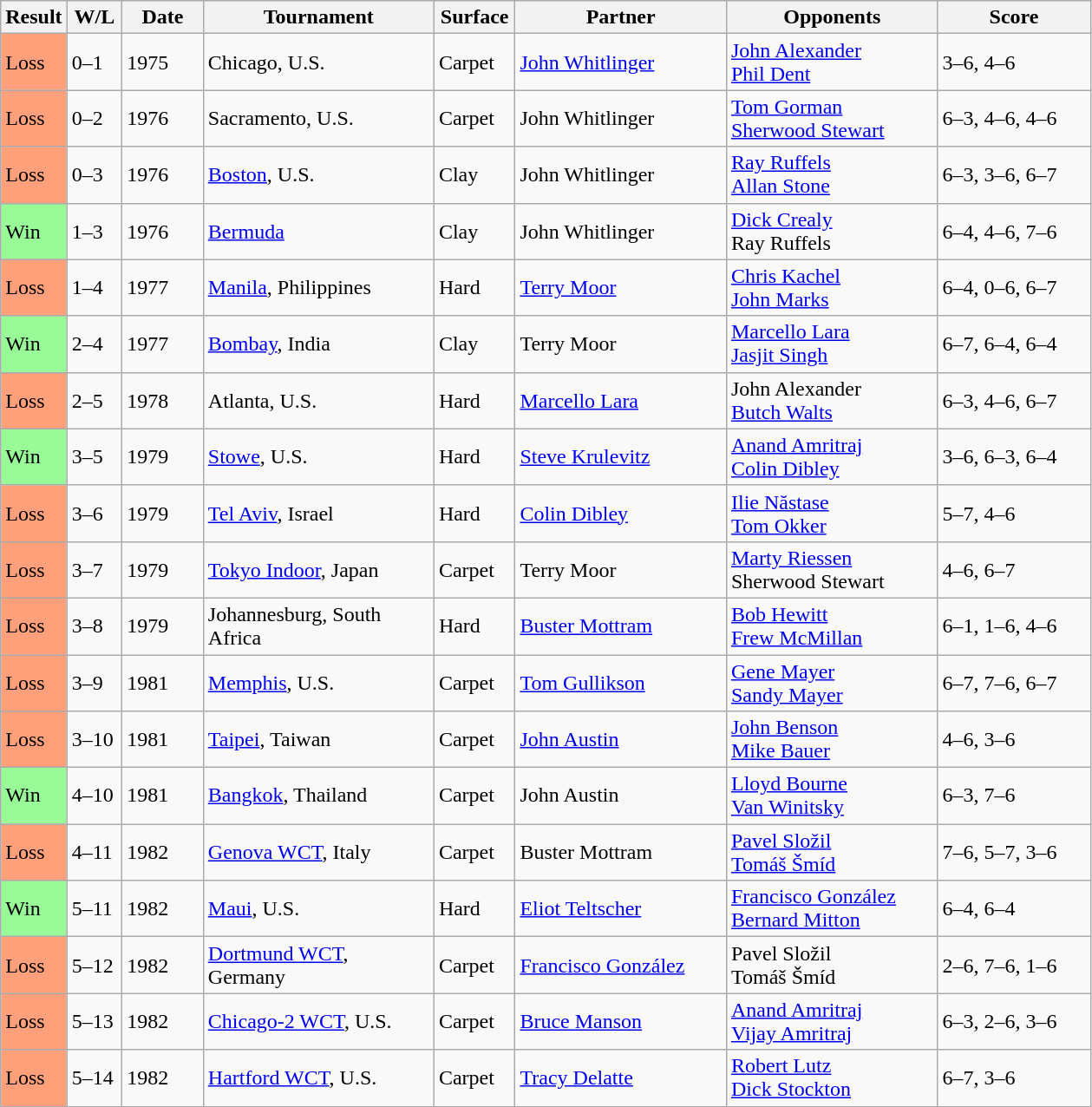<table class="sortable wikitable">
<tr>
<th style="width:40px">Result</th>
<th style="width:35px" class="unsortable">W/L</th>
<th style="width:55px">Date</th>
<th style="width:170px">Tournament</th>
<th style="width:55px">Surface</th>
<th style="width:155px">Partner</th>
<th style="width:155px">Opponents</th>
<th style="width:110px" class="unsortable">Score</th>
</tr>
<tr>
<td style="background:#ffa07a;">Loss</td>
<td>0–1</td>
<td>1975</td>
<td>Chicago, U.S.</td>
<td>Carpet</td>
<td> <a href='#'>John Whitlinger</a></td>
<td> <a href='#'>John Alexander</a> <br>  <a href='#'>Phil Dent</a></td>
<td>3–6, 4–6</td>
</tr>
<tr>
<td style="background:#ffa07a;">Loss</td>
<td>0–2</td>
<td>1976</td>
<td>Sacramento, U.S.</td>
<td>Carpet</td>
<td> John Whitlinger</td>
<td> <a href='#'>Tom Gorman</a> <br>  <a href='#'>Sherwood Stewart</a></td>
<td>6–3, 4–6, 4–6</td>
</tr>
<tr>
<td style="background:#ffa07a;">Loss</td>
<td>0–3</td>
<td>1976</td>
<td><a href='#'>Boston</a>, U.S.</td>
<td>Clay</td>
<td> John Whitlinger</td>
<td> <a href='#'>Ray Ruffels</a> <br>  <a href='#'>Allan Stone</a></td>
<td>6–3, 3–6, 6–7</td>
</tr>
<tr>
<td style="background:#98fb98;">Win</td>
<td>1–3</td>
<td>1976</td>
<td><a href='#'>Bermuda</a></td>
<td>Clay</td>
<td> John Whitlinger</td>
<td> <a href='#'>Dick Crealy</a> <br>  Ray Ruffels</td>
<td>6–4, 4–6, 7–6</td>
</tr>
<tr>
<td style="background:#ffa07a;">Loss</td>
<td>1–4</td>
<td>1977</td>
<td><a href='#'>Manila</a>, Philippines</td>
<td>Hard</td>
<td> <a href='#'>Terry Moor</a></td>
<td> <a href='#'>Chris Kachel</a> <br>  <a href='#'>John Marks</a></td>
<td>6–4, 0–6, 6–7</td>
</tr>
<tr>
<td style="background:#98fb98;">Win</td>
<td>2–4</td>
<td>1977</td>
<td><a href='#'>Bombay</a>, India</td>
<td>Clay</td>
<td> Terry Moor</td>
<td> <a href='#'>Marcello Lara</a> <br>  <a href='#'>Jasjit Singh</a></td>
<td>6–7, 6–4, 6–4</td>
</tr>
<tr>
<td style="background:#ffa07a;">Loss</td>
<td>2–5</td>
<td>1978</td>
<td>Atlanta, U.S.</td>
<td>Hard</td>
<td> <a href='#'>Marcello Lara</a></td>
<td> John Alexander <br>  <a href='#'>Butch Walts</a></td>
<td>6–3, 4–6, 6–7</td>
</tr>
<tr>
<td style="background:#98fb98;">Win</td>
<td>3–5</td>
<td>1979</td>
<td><a href='#'>Stowe</a>, U.S.</td>
<td>Hard</td>
<td> <a href='#'>Steve Krulevitz</a></td>
<td> <a href='#'>Anand Amritraj</a> <br>  <a href='#'>Colin Dibley</a></td>
<td>3–6, 6–3, 6–4</td>
</tr>
<tr>
<td style="background:#ffa07a;">Loss</td>
<td>3–6</td>
<td>1979</td>
<td><a href='#'>Tel Aviv</a>, Israel</td>
<td>Hard</td>
<td> <a href='#'>Colin Dibley</a></td>
<td> <a href='#'>Ilie Năstase</a> <br>  <a href='#'>Tom Okker</a></td>
<td>5–7, 4–6</td>
</tr>
<tr>
<td style="background:#ffa07a;">Loss</td>
<td>3–7</td>
<td>1979</td>
<td><a href='#'>Tokyo Indoor</a>, Japan</td>
<td>Carpet</td>
<td> Terry Moor</td>
<td> <a href='#'>Marty Riessen</a> <br>  Sherwood Stewart</td>
<td>4–6, 6–7</td>
</tr>
<tr>
<td style="background:#ffa07a;">Loss</td>
<td>3–8</td>
<td>1979</td>
<td>Johannesburg, South Africa</td>
<td>Hard</td>
<td> <a href='#'>Buster Mottram</a></td>
<td> <a href='#'>Bob Hewitt</a> <br>  <a href='#'>Frew McMillan</a></td>
<td>6–1, 1–6, 4–6</td>
</tr>
<tr>
<td style="background:#ffa07a;">Loss</td>
<td>3–9</td>
<td>1981</td>
<td><a href='#'>Memphis</a>, U.S.</td>
<td>Carpet</td>
<td> <a href='#'>Tom Gullikson</a></td>
<td> <a href='#'>Gene Mayer</a> <br>  <a href='#'>Sandy Mayer</a></td>
<td>6–7, 7–6, 6–7</td>
</tr>
<tr>
<td style="background:#ffa07a;">Loss</td>
<td>3–10</td>
<td>1981</td>
<td><a href='#'>Taipei</a>, Taiwan</td>
<td>Carpet</td>
<td> <a href='#'>John Austin</a></td>
<td> <a href='#'>John Benson</a> <br>  <a href='#'>Mike Bauer</a></td>
<td>4–6, 3–6</td>
</tr>
<tr>
<td style="background:#98fb98;">Win</td>
<td>4–10</td>
<td>1981</td>
<td><a href='#'>Bangkok</a>, Thailand</td>
<td>Carpet</td>
<td> John Austin</td>
<td> <a href='#'>Lloyd Bourne</a> <br>  <a href='#'>Van Winitsky</a></td>
<td>6–3, 7–6</td>
</tr>
<tr>
<td style="background:#ffa07a;">Loss</td>
<td>4–11</td>
<td>1982</td>
<td><a href='#'>Genova WCT</a>, Italy</td>
<td>Carpet</td>
<td> Buster Mottram</td>
<td> <a href='#'>Pavel Složil</a> <br>  <a href='#'>Tomáš Šmíd</a></td>
<td>7–6, 5–7, 3–6</td>
</tr>
<tr>
<td style="background:#98fb98;">Win</td>
<td>5–11</td>
<td>1982</td>
<td><a href='#'>Maui</a>, U.S.</td>
<td>Hard</td>
<td> <a href='#'>Eliot Teltscher</a></td>
<td> <a href='#'>Francisco González</a> <br>  <a href='#'>Bernard Mitton</a></td>
<td>6–4, 6–4</td>
</tr>
<tr>
<td style="background:#ffa07a;">Loss</td>
<td>5–12</td>
<td>1982</td>
<td><a href='#'>Dortmund WCT</a>, Germany</td>
<td>Carpet</td>
<td> <a href='#'>Francisco González</a></td>
<td> Pavel Složil <br>  Tomáš Šmíd</td>
<td>2–6, 7–6, 1–6</td>
</tr>
<tr>
<td style="background:#ffa07a;">Loss</td>
<td>5–13</td>
<td>1982</td>
<td><a href='#'>Chicago-2 WCT</a>, U.S.</td>
<td>Carpet</td>
<td> <a href='#'>Bruce Manson</a></td>
<td> <a href='#'>Anand Amritraj</a> <br>  <a href='#'>Vijay Amritraj</a></td>
<td>6–3, 2–6, 3–6</td>
</tr>
<tr>
<td style="background:#ffa07a;">Loss</td>
<td>5–14</td>
<td>1982</td>
<td><a href='#'>Hartford WCT</a>, U.S.</td>
<td>Carpet</td>
<td> <a href='#'>Tracy Delatte</a></td>
<td> <a href='#'>Robert Lutz</a> <br>  <a href='#'>Dick Stockton</a></td>
<td>6–7, 3–6</td>
</tr>
</table>
